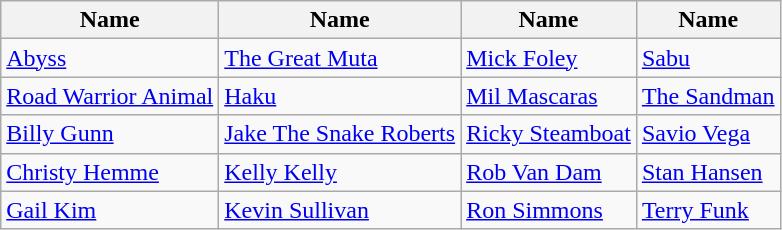<table class="wikitable">
<tr>
<th>Name</th>
<th>Name</th>
<th>Name</th>
<th>Name</th>
</tr>
<tr>
<td><a href='#'>Abyss</a></td>
<td><a href='#'>The Great Muta</a></td>
<td><a href='#'>Mick Foley</a></td>
<td><a href='#'>Sabu</a></td>
</tr>
<tr>
<td><a href='#'>Road Warrior Animal</a></td>
<td><a href='#'>Haku</a></td>
<td><a href='#'>Mil Mascaras</a></td>
<td><a href='#'>The Sandman</a></td>
</tr>
<tr>
<td><a href='#'>Billy Gunn</a></td>
<td><a href='#'>Jake The Snake Roberts</a></td>
<td><a href='#'>Ricky Steamboat</a></td>
<td><a href='#'>Savio Vega</a></td>
</tr>
<tr>
<td><a href='#'>Christy Hemme</a></td>
<td><a href='#'>Kelly Kelly</a></td>
<td><a href='#'>Rob Van Dam</a></td>
<td><a href='#'>Stan Hansen</a></td>
</tr>
<tr>
<td><a href='#'>Gail Kim</a></td>
<td><a href='#'>Kevin Sullivan</a></td>
<td><a href='#'>Ron Simmons</a></td>
<td><a href='#'>Terry Funk</a></td>
</tr>
</table>
